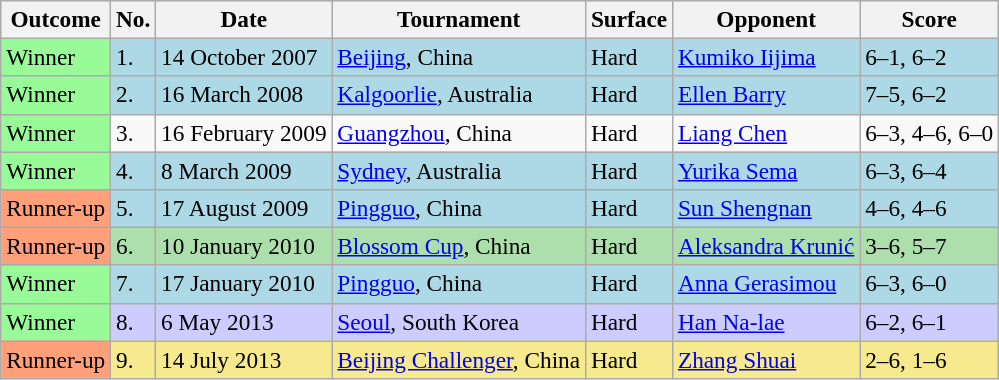<table class="sortable wikitable" style=font-size:97%>
<tr>
<th>Outcome</th>
<th>No.</th>
<th>Date</th>
<th>Tournament</th>
<th>Surface</th>
<th>Opponent</th>
<th class="unsortable">Score</th>
</tr>
<tr style="background:lightblue;">
<td bgcolor="98FB98">Winner</td>
<td>1.</td>
<td>14 October 2007</td>
<td><a href='#'>Beijing</a>, China</td>
<td>Hard</td>
<td> <a href='#'>Kumiko Iijima</a></td>
<td>6–1, 6–2</td>
</tr>
<tr bgcolor="lightblue">
<td bgcolor="98FB98">Winner</td>
<td>2.</td>
<td>16 March 2008</td>
<td><a href='#'>Kalgoorlie</a>, Australia</td>
<td>Hard</td>
<td> <a href='#'>Ellen Barry</a></td>
<td>7–5, 6–2</td>
</tr>
<tr>
<td bgcolor="98FB98">Winner</td>
<td>3.</td>
<td>16 February 2009</td>
<td><a href='#'>Guangzhou</a>, China</td>
<td>Hard</td>
<td> <a href='#'>Liang Chen</a></td>
<td>6–3, 4–6, 6–0</td>
</tr>
<tr style="background:lightblue;">
<td bgcolor="98FB98">Winner</td>
<td>4.</td>
<td>8 March 2009</td>
<td><a href='#'>Sydney</a>, Australia</td>
<td>Hard</td>
<td> <a href='#'>Yurika Sema</a></td>
<td>6–3, 6–4</td>
</tr>
<tr style="background:lightblue;">
<td style="background:#ffa07a;">Runner-up</td>
<td>5.</td>
<td>17 August 2009</td>
<td><a href='#'>Pingguo</a>, China</td>
<td>Hard</td>
<td> <a href='#'>Sun Shengnan</a></td>
<td>4–6, 4–6</td>
</tr>
<tr style="background:#addfad;">
<td style="background:#ffa07a;">Runner-up</td>
<td>6.</td>
<td>10 January 2010</td>
<td><a href='#'>Blossom Cup</a>, China</td>
<td>Hard</td>
<td> <a href='#'>Aleksandra Krunić</a></td>
<td>3–6, 5–7</td>
</tr>
<tr bgcolor="lightblue">
<td bgcolor="98FB98">Winner</td>
<td>7.</td>
<td>17 January 2010</td>
<td><a href='#'>Pingguo</a>, China</td>
<td>Hard</td>
<td> <a href='#'>Anna Gerasimou</a></td>
<td>6–3, 6–0</td>
</tr>
<tr style="background:#ccccff;">
<td bgcolor="98FB98">Winner</td>
<td>8.</td>
<td>6 May 2013</td>
<td><a href='#'>Seoul</a>, South Korea</td>
<td>Hard</td>
<td> <a href='#'>Han Na-lae</a></td>
<td>6–2, 6–1</td>
</tr>
<tr style="background:#f7e98e;">
<td style="background:#ffa07a;">Runner-up</td>
<td>9.</td>
<td>14 July 2013</td>
<td><a href='#'>Beijing Challenger</a>, China</td>
<td>Hard</td>
<td> <a href='#'>Zhang Shuai</a></td>
<td>2–6, 1–6</td>
</tr>
</table>
